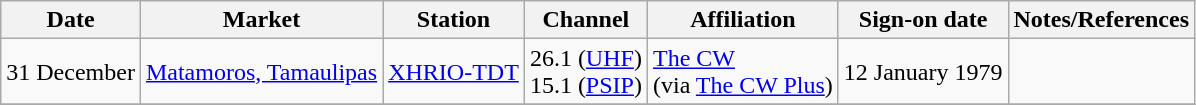<table class="wikitable unsortable">
<tr>
<th>Date</th>
<th>Market</th>
<th>Station</th>
<th>Channel</th>
<th>Affiliation</th>
<th>Sign-on date</th>
<th>Notes/References</th>
</tr>
<tr>
<td>31 December</td>
<td><a href='#'>Matamoros, Tamaulipas</a> <br> </td>
<td><a href='#'>XHRIO-TDT</a></td>
<td>26.1 (<a href='#'>UHF</a>) <br> 15.1 (<a href='#'>PSIP</a>)</td>
<td><a href='#'>The CW</a> <br> (via <a href='#'>The CW Plus</a>)</td>
<td>12 January 1979</td>
<td></td>
</tr>
<tr>
</tr>
</table>
